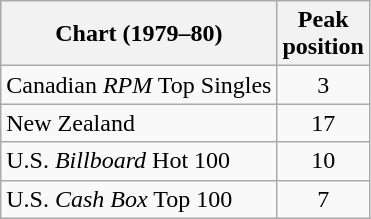<table class="wikitable sortable">
<tr>
<th>Chart (1979–80)</th>
<th>Peak<br>position</th>
</tr>
<tr>
<td>Canadian <em>RPM</em> Top Singles</td>
<td style="text-align:center;">3</td>
</tr>
<tr>
<td>New Zealand</td>
<td style="text-align:center;">17</td>
</tr>
<tr>
<td>U.S. <em>Billboard</em> Hot 100</td>
<td style="text-align:center;">10</td>
</tr>
<tr>
<td>U.S. <em>Cash Box</em> Top 100</td>
<td style="text-align:center;">7</td>
</tr>
</table>
